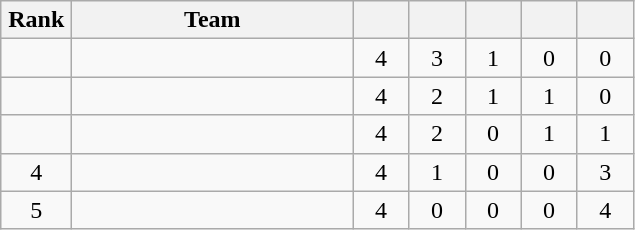<table class="wikitable" style="text-align: center;">
<tr>
<th width=40>Rank</th>
<th width=180>Team</th>
<th width=30></th>
<th width=30></th>
<th width=30></th>
<th width=30></th>
<th width=30></th>
</tr>
<tr>
<td></td>
<td align="left"></td>
<td>4</td>
<td>3</td>
<td>1</td>
<td>0</td>
<td>0</td>
</tr>
<tr>
<td></td>
<td align="left"></td>
<td>4</td>
<td>2</td>
<td>1</td>
<td>1</td>
<td>0</td>
</tr>
<tr>
<td></td>
<td align="left"></td>
<td>4</td>
<td>2</td>
<td>0</td>
<td>1</td>
<td>1</td>
</tr>
<tr>
<td>4</td>
<td align="left"></td>
<td>4</td>
<td>1</td>
<td>0</td>
<td>0</td>
<td>3</td>
</tr>
<tr>
<td>5</td>
<td align="left"></td>
<td>4</td>
<td>0</td>
<td>0</td>
<td>0</td>
<td>4</td>
</tr>
</table>
